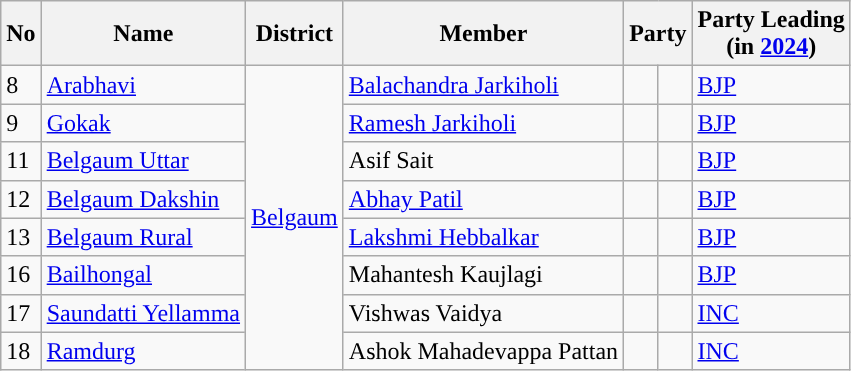<table class="wikitable">
<tr>
<th>No</th>
<th>Name</th>
<th>District</th>
<th>Member</th>
<th colspan="2">Party</th>
<th colspan="2">Party Leading<br>(in <a href='#'>2024</a>)</th>
</tr>
<tr>
<td>8</td>
<td><a href='#'>Arabhavi</a></td>
<td rowspan="8"><a href='#'>Belgaum</a></td>
<td><a href='#'>Balachandra Jarkiholi</a></td>
<td></td>
<td style="background-color: "></td>
<td><a href='#'>BJP</a></td>
</tr>
<tr>
<td>9</td>
<td><a href='#'>Gokak</a></td>
<td><a href='#'>Ramesh Jarkiholi</a></td>
<td></td>
<td style="background-color: "></td>
<td><a href='#'>BJP</a></td>
</tr>
<tr>
<td>11</td>
<td><a href='#'>Belgaum Uttar</a></td>
<td>Asif Sait</td>
<td></td>
<td style="background-color: "></td>
<td><a href='#'>BJP</a></td>
</tr>
<tr>
<td>12</td>
<td><a href='#'>Belgaum Dakshin</a></td>
<td><a href='#'>Abhay Patil</a></td>
<td></td>
<td style="background-color: "></td>
<td><a href='#'>BJP</a></td>
</tr>
<tr>
<td>13</td>
<td><a href='#'>Belgaum Rural</a></td>
<td><a href='#'>Lakshmi Hebbalkar</a></td>
<td></td>
<td style="background-color: "></td>
<td><a href='#'>BJP</a></td>
</tr>
<tr>
<td>16</td>
<td><a href='#'>Bailhongal</a></td>
<td>Mahantesh Kaujlagi</td>
<td></td>
<td style="background-color: "></td>
<td><a href='#'>BJP</a></td>
</tr>
<tr>
<td>17</td>
<td><a href='#'>Saundatti Yellamma</a></td>
<td>Vishwas Vaidya</td>
<td></td>
<td style="background-color: "></td>
<td><a href='#'>INC</a></td>
</tr>
<tr>
<td>18</td>
<td><a href='#'>Ramdurg</a></td>
<td>Ashok Mahadevappa Pattan</td>
<td></td>
<td style="background-color: "></td>
<td><a href='#'>INC</a></td>
</tr>
</table>
